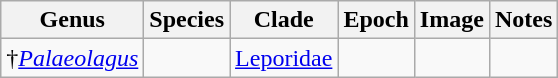<table class="wikitable sortable">
<tr>
<th>Genus</th>
<th>Species</th>
<th>Clade</th>
<th>Epoch</th>
<th>Image</th>
<th>Notes</th>
</tr>
<tr>
<td>†<em><a href='#'>Palaeolagus</a></em></td>
<td></td>
<td><a href='#'>Leporidae</a></td>
<td></td>
<td></td>
<td></td>
</tr>
</table>
